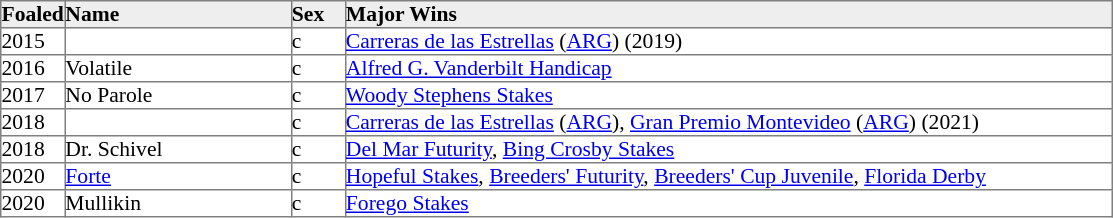<table border="1" cellpadding="0" style="border-collapse: collapse; font-size:90%">
<tr bgcolor="#eeeeee">
<td width="35px"><strong>Foaled</strong></td>
<td width="150px"><strong>Name</strong></td>
<td width="35px"><strong>Sex</strong></td>
<td width="510px"><strong>Major Wins</strong></td>
</tr>
<tr>
<td>2015</td>
<td></td>
<td>c</td>
<td><a href='#'>Carreras de las Estrellas</a> (<a href='#'>ARG</a>) (2019)</td>
</tr>
<tr>
<td>2016</td>
<td>Volatile</td>
<td>c</td>
<td><a href='#'>Alfred G. Vanderbilt Handicap</a></td>
</tr>
<tr>
<td>2017</td>
<td>No Parole</td>
<td>c</td>
<td><a href='#'>Woody Stephens Stakes</a></td>
</tr>
<tr>
<td>2018</td>
<td></td>
<td>c</td>
<td><a href='#'>Carreras de las Estrellas</a> (<a href='#'>ARG</a>), <a href='#'>Gran Premio Montevideo</a> (<a href='#'>ARG</a>) (2021)</td>
</tr>
<tr>
<td>2018</td>
<td>Dr. Schivel</td>
<td>c</td>
<td><a href='#'>Del Mar Futurity</a>, <a href='#'>Bing Crosby Stakes</a></td>
</tr>
<tr>
<td>2020</td>
<td><a href='#'>Forte</a></td>
<td>c</td>
<td><a href='#'>Hopeful Stakes</a>, <a href='#'>Breeders' Futurity</a>, <a href='#'>Breeders' Cup Juvenile</a>, <a href='#'>Florida Derby</a></td>
</tr>
<tr>
<td>2020</td>
<td>Mullikin</td>
<td>c</td>
<td><a href='#'>Forego Stakes</a></td>
</tr>
</table>
